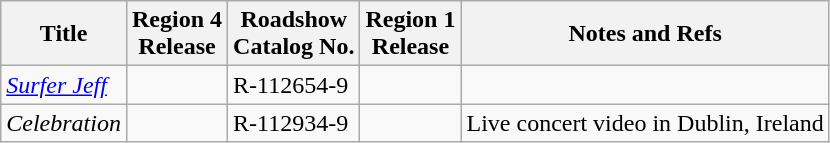<table class="wikitable sortable plainrowheaders">
<tr>
<th>Title</th>
<th>Region 4<br>Release</th>
<th>Roadshow<br>Catalog No.</th>
<th>Region 1<br>Release</th>
<th>Notes and Refs</th>
</tr>
<tr>
<td><em><a href='#'>Surfer Jeff</a></em></td>
<td></td>
<td>R-112654-9</td>
<td></td>
<td></td>
</tr>
<tr>
<td><em>Celebration</em></td>
<td></td>
<td>R-112934-9</td>
<td></td>
<td>Live concert video in Dublin, Ireland</td>
</tr>
</table>
